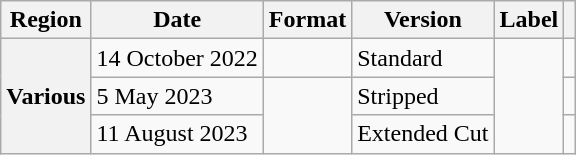<table class="wikitable plainrowheaders">
<tr>
<th scope="col">Region</th>
<th scope="col">Date</th>
<th scope="col">Format</th>
<th scope="col">Version</th>
<th scope="col">Label</th>
<th scope="col"></th>
</tr>
<tr>
<th rowspan="3" scope="row">Various</th>
<td>14 October 2022</td>
<td></td>
<td>Standard</td>
<td rowspan="3"></td>
<td style="text-align:center;"></td>
</tr>
<tr>
<td>5 May 2023</td>
<td rowspan="2"></td>
<td>Stripped</td>
<td style="text-align:center;"></td>
</tr>
<tr>
<td>11 August 2023</td>
<td>Extended Cut</td>
<td></td>
</tr>
</table>
